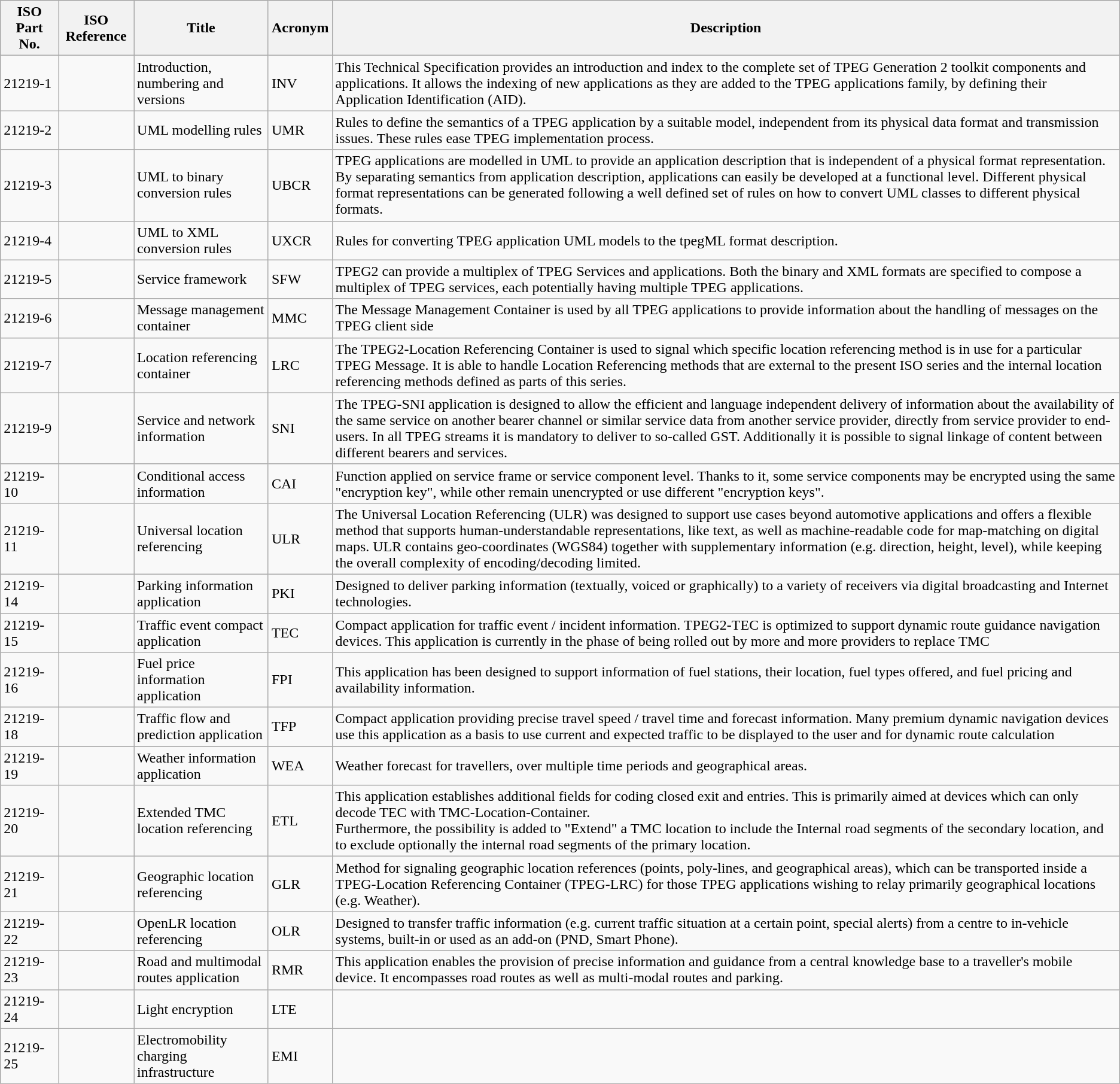<table class="wikitable">
<tr>
<th>ISO Part No.</th>
<th>ISO Reference</th>
<th>Title</th>
<th>Acronym</th>
<th>Description</th>
</tr>
<tr>
<td>21219-1</td>
<td></td>
<td>Introduction, numbering and versions</td>
<td>INV</td>
<td>This Technical Specification provides an introduction and index to the complete set of TPEG Generation 2 toolkit components and applications. It allows the indexing of new applications as they are added to the TPEG applications family, by defining their Application Identification (AID).</td>
</tr>
<tr>
<td>21219-2</td>
<td></td>
<td>UML modelling rules</td>
<td>UMR</td>
<td>Rules to define the semantics of a TPEG application by a suitable model, independent from its physical data format and transmission issues. These rules ease TPEG implementation process.</td>
</tr>
<tr>
<td>21219-3</td>
<td></td>
<td>UML to binary conversion rules</td>
<td>UBCR</td>
<td>TPEG applications are modelled in UML to provide an application description that is independent of a physical format representation. By separating semantics from application description, applications can easily be developed at a functional level. Different physical format representations can be generated following a well defined set of rules on how to convert UML classes to different physical formats.</td>
</tr>
<tr>
<td>21219-4</td>
<td></td>
<td>UML to XML conversion rules</td>
<td>UXCR</td>
<td>Rules for converting TPEG application UML models to the tpegML format description.</td>
</tr>
<tr>
<td>21219-5</td>
<td></td>
<td>Service framework</td>
<td>SFW</td>
<td>TPEG2 can provide a multiplex of TPEG Services and applications. Both the binary and XML formats are specified to compose a multiplex of TPEG services, each potentially having multiple TPEG applications.</td>
</tr>
<tr>
<td>21219-6</td>
<td></td>
<td>Message management container</td>
<td>MMC</td>
<td>The Message Management Container is used by all TPEG applications to provide information about the handling of messages on the TPEG client side</td>
</tr>
<tr>
<td>21219-7</td>
<td></td>
<td>Location referencing container</td>
<td>LRC</td>
<td>The TPEG2-Location Referencing Container is used to signal which specific location referencing method is in use for a particular TPEG Message. It is able to handle Location Referencing methods that are external to the present ISO series and the internal location referencing methods defined as parts of this series.</td>
</tr>
<tr>
<td>21219-9</td>
<td></td>
<td>Service and network information</td>
<td>SNI</td>
<td>The TPEG-SNI application is designed to allow the efficient and language independent delivery of information about the availability of the same service on another bearer channel or similar service data from another service provider, directly from service provider to end-users. In all TPEG streams it is mandatory to deliver to so-called GST. Additionally it is possible to signal linkage of content between different bearers and services.</td>
</tr>
<tr>
<td>21219-10</td>
<td></td>
<td>Conditional access information</td>
<td>CAI</td>
<td>Function applied on service frame or service component level. Thanks to it, some service components may be encrypted using the same "encryption key", while other remain unencrypted or use different "encryption keys".</td>
</tr>
<tr>
<td>21219-11</td>
<td></td>
<td>Universal location referencing</td>
<td>ULR</td>
<td>The Universal Location Referencing (ULR) was designed to support use cases beyond automotive applications and offers a flexible method that supports human-understandable representations, like text, as well as machine-readable code for map-matching on digital maps. ULR contains geo-coordinates (WGS84) together with supplementary information (e.g. direction, height, level), while keeping the overall complexity of encoding/decoding limited.</td>
</tr>
<tr>
<td>21219-14</td>
<td></td>
<td>Parking information application</td>
<td>PKI</td>
<td>Designed to deliver parking information (textually, voiced or graphically) to a variety of receivers via digital broadcasting and Internet technologies.</td>
</tr>
<tr>
<td>21219-15</td>
<td></td>
<td>Traffic event compact application</td>
<td>TEC</td>
<td>Compact application for traffic event / incident information. TPEG2-TEC is optimized to support dynamic route guidance navigation devices. This application is currently in the phase of being rolled out by more and more providers to replace TMC</td>
</tr>
<tr>
<td>21219-16</td>
<td></td>
<td>Fuel price information application</td>
<td>FPI</td>
<td>This application has been designed to support information of fuel stations, their location, fuel types offered, and fuel pricing and availability information.</td>
</tr>
<tr>
<td>21219-18</td>
<td></td>
<td>Traffic flow and prediction application</td>
<td>TFP</td>
<td>Compact application providing precise travel speed / travel time and forecast information. Many premium dynamic navigation devices use this application as a basis to use current and expected traffic to be displayed to the user and for dynamic route calculation</td>
</tr>
<tr>
<td>21219-19</td>
<td></td>
<td>Weather information application</td>
<td>WEA</td>
<td>Weather forecast for travellers, over multiple time periods and geographical areas.</td>
</tr>
<tr>
<td>21219-20</td>
<td></td>
<td>Extended TMC location referencing</td>
<td>ETL</td>
<td>This application establishes additional fields for coding closed exit and entries. This is primarily aimed at devices which can only decode TEC with TMC-Location-Container.<br>Furthermore, the possibility is added to "Extend" a TMC location to include the Internal road segments of the secondary location, and to exclude optionally the internal road segments of the primary location.</td>
</tr>
<tr>
<td>21219-21</td>
<td></td>
<td>Geographic location referencing</td>
<td>GLR</td>
<td>Method for signaling geographic location references (points, poly-lines, and geographical areas), which can be transported inside a TPEG-Location Referencing Container (TPEG-LRC) for those TPEG applications wishing to relay primarily geographical locations (e.g. Weather).</td>
</tr>
<tr>
<td>21219-22</td>
<td></td>
<td>OpenLR location referencing</td>
<td>OLR</td>
<td>Designed to transfer traffic information (e.g. current traffic situation at a certain point, special alerts) from a centre to in-vehicle systems, built-in or used as an add-on (PND, Smart Phone).</td>
</tr>
<tr>
<td>21219-23</td>
<td></td>
<td>Road and multimodal routes application</td>
<td>RMR</td>
<td>This application enables the provision of precise information and guidance from a central knowledge base to a traveller's mobile device. It encompasses road routes as well as multi-modal routes and parking.</td>
</tr>
<tr>
<td>21219-24</td>
<td></td>
<td>Light encryption</td>
<td>LTE</td>
<td></td>
</tr>
<tr>
<td>21219-25</td>
<td></td>
<td>Electromobility charging infrastructure</td>
<td>EMI</td>
<td></td>
</tr>
</table>
